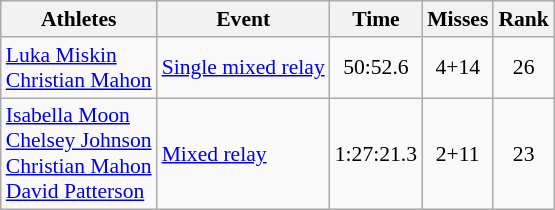<table class="wikitable" style="font-size:90%; text-align:center;">
<tr>
<th>Athletes</th>
<th>Event</th>
<th>Time</th>
<th>Misses</th>
<th>Rank</th>
</tr>
<tr>
<td align=left><a href='#'>Luka Miskin</a><br><a href='#'>Christian Mahon</a></td>
<td align=left><a href='#'>Single mixed relay</a></td>
<td>50:52.6</td>
<td>4+14</td>
<td>26</td>
</tr>
<tr align=center>
<td align=left><a href='#'>Isabella Moon</a><br><a href='#'>Chelsey Johnson</a><br><a href='#'>Christian Mahon</a><br><a href='#'>David Patterson</a></td>
<td align=left><a href='#'>Mixed relay</a></td>
<td>1:27:21.3</td>
<td>2+11</td>
<td>23</td>
</tr>
</table>
